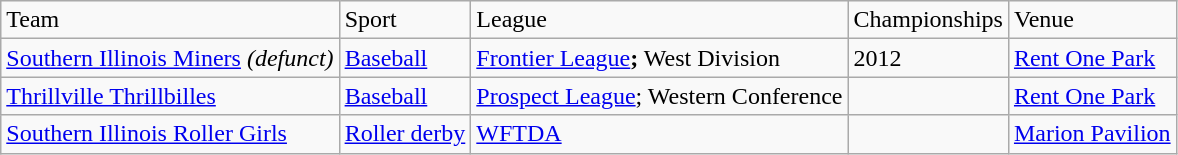<table class="wikitable">
<tr>
<td>Team</td>
<td>Sport</td>
<td>League</td>
<td>Championships</td>
<td>Venue</td>
</tr>
<tr>
<td><a href='#'>Southern Illinois Miners</a> <em>(defunct)</em></td>
<td><a href='#'>Baseball</a></td>
<td><a href='#'>Frontier League</a><strong>;</strong> West Division</td>
<td>2012</td>
<td><a href='#'>Rent One Park</a></td>
</tr>
<tr>
<td><a href='#'>Thrillville Thrillbilles</a></td>
<td><a href='#'>Baseball</a></td>
<td><a href='#'>Prospect League</a>; Western Conference</td>
<td></td>
<td><a href='#'>Rent One Park</a></td>
</tr>
<tr>
<td><a href='#'>Southern Illinois Roller Girls</a></td>
<td><a href='#'>Roller derby</a></td>
<td><a href='#'>WFTDA</a></td>
<td></td>
<td><a href='#'>Marion Pavilion</a></td>
</tr>
</table>
